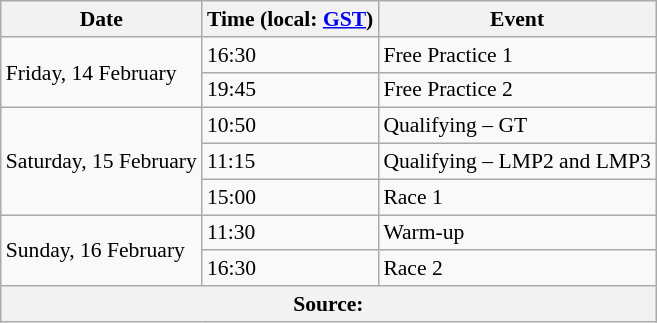<table class="wikitable" style="font-size: 90%;">
<tr>
<th>Date</th>
<th>Time (local: <a href='#'>GST</a>)</th>
<th>Event</th>
</tr>
<tr>
<td rowspan="2">Friday, 14 February</td>
<td>16:30</td>
<td>Free Practice 1</td>
</tr>
<tr>
<td>19:45</td>
<td>Free Practice 2</td>
</tr>
<tr>
<td rowspan="3">Saturday, 15 February</td>
<td>10:50</td>
<td>Qualifying – GT</td>
</tr>
<tr>
<td>11:15</td>
<td>Qualifying – LMP2 and LMP3</td>
</tr>
<tr>
<td>15:00</td>
<td>Race 1</td>
</tr>
<tr>
<td rowspan="2">Sunday, 16 February</td>
<td>11:30</td>
<td>Warm-up</td>
</tr>
<tr>
<td>16:30</td>
<td>Race 2</td>
</tr>
<tr>
<th colspan="3">Source:</th>
</tr>
</table>
